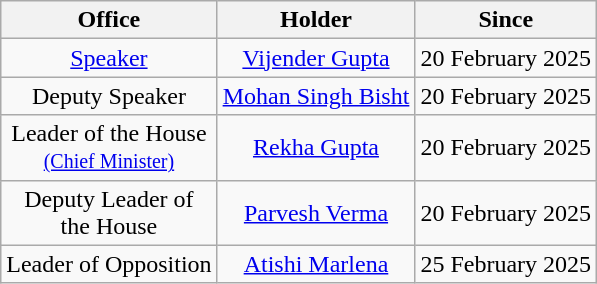<table class="wikitable" style="text-align:center">
<tr>
<th>Office</th>
<th>Holder</th>
<th>Since</th>
</tr>
<tr>
<td><a href='#'>Speaker</a></td>
<td><a href='#'>Vijender Gupta</a></td>
<td>20 February 2025</td>
</tr>
<tr>
<td>Deputy Speaker</td>
<td><a href='#'>Mohan Singh Bisht</a></td>
<td>20 February 2025</td>
</tr>
<tr>
<td>Leader of the House<br><small><a href='#'>(Chief Minister)</a></small></td>
<td><a href='#'>Rekha Gupta</a></td>
<td>20 February 2025</td>
</tr>
<tr>
<td>Deputy Leader of<br>the House</td>
<td><a href='#'>Parvesh Verma</a></td>
<td>20 February 2025</td>
</tr>
<tr>
<td>Leader of Opposition</td>
<td><a href='#'>Atishi Marlena</a></td>
<td>25 February 2025</td>
</tr>
</table>
